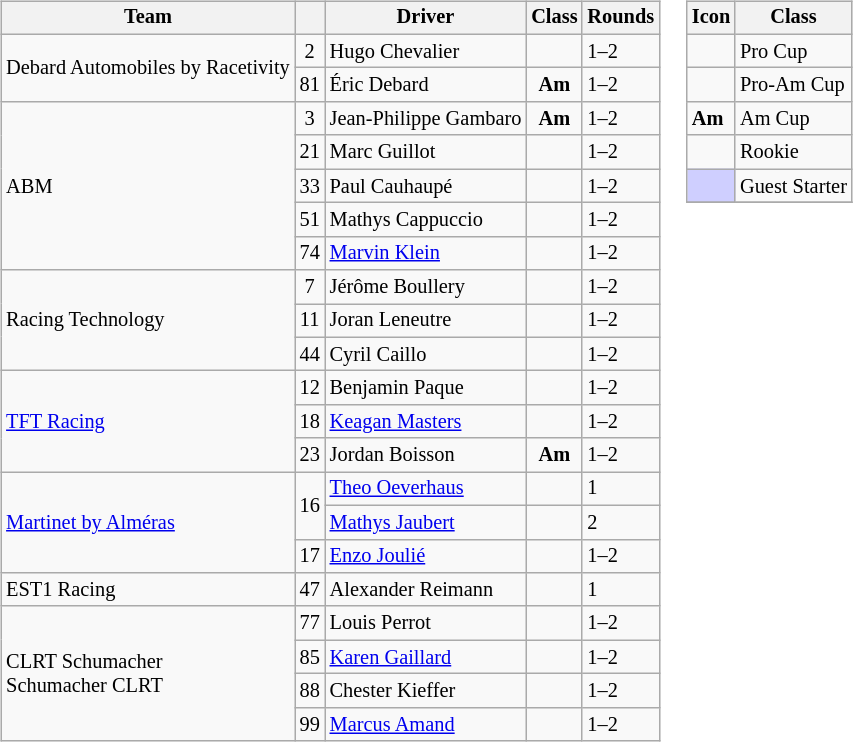<table>
<tr>
<td><br><table class="wikitable" style="font-size: 85%;">
<tr>
<th>Team</th>
<th></th>
<th>Driver</th>
<th>Class</th>
<th>Rounds</th>
</tr>
<tr>
<td rowspan="2"> Debard Automobiles by Racetivity</td>
<td align="center">2</td>
<td> Hugo Chevalier</td>
<td align="center"></td>
<td>1–2</td>
</tr>
<tr>
<td align="center">81</td>
<td> Éric Debard</td>
<td align="center"><strong><span>Am</span></strong></td>
<td>1–2</td>
</tr>
<tr>
<td rowspan="5"> ABM</td>
<td align="center">3</td>
<td> Jean-Philippe Gambaro</td>
<td align="center"><strong><span>Am</span></strong></td>
<td>1–2</td>
</tr>
<tr>
<td align="center">21</td>
<td> Marc Guillot</td>
<td align="center"></td>
<td>1–2</td>
</tr>
<tr>
<td align="center">33</td>
<td> Paul Cauhaupé</td>
<td align="center"></td>
<td>1–2</td>
</tr>
<tr>
<td align="center">51</td>
<td> Mathys Cappuccio</td>
<td align="center"> </td>
<td>1–2</td>
</tr>
<tr>
<td align="center">74</td>
<td> <a href='#'>Marvin Klein</a></td>
<td align="center"></td>
<td>1–2</td>
</tr>
<tr>
<td rowspan="3"> Racing Technology</td>
<td align="center">7</td>
<td> Jérôme Boullery</td>
<td align="center"></td>
<td>1–2</td>
</tr>
<tr>
<td align="center">11</td>
<td> Joran Leneutre</td>
<td align="center"> </td>
<td>1–2</td>
</tr>
<tr>
<td align="center">44</td>
<td> Cyril Caillo</td>
<td align="center"></td>
<td>1–2</td>
</tr>
<tr>
<td rowspan="3"> <a href='#'>TFT Racing</a></td>
<td align="center">12</td>
<td> Benjamin Paque</td>
<td align="center"></td>
<td>1–2</td>
</tr>
<tr>
<td align="center">18</td>
<td> <a href='#'>Keagan Masters</a></td>
<td align="center"></td>
<td>1–2</td>
</tr>
<tr>
<td align="center">23</td>
<td> Jordan Boisson</td>
<td align="center"><strong><span>Am</span></strong></td>
<td>1–2</td>
</tr>
<tr>
<td rowspan="3"> <a href='#'>Martinet by Alméras</a></td>
<td rowspan="2" align="center">16</td>
<td> <a href='#'>Theo Oeverhaus</a></td>
<td align="center"></td>
<td>1</td>
</tr>
<tr>
<td> <a href='#'>Mathys Jaubert</a></td>
<td align="center"></td>
<td>2</td>
</tr>
<tr>
<td align="center">17</td>
<td> <a href='#'>Enzo Joulié</a></td>
<td align="center"> </td>
<td>1–2</td>
</tr>
<tr>
<td> EST1 Racing</td>
<td align="center">47</td>
<td> Alexander Reimann</td>
<td align="center"></td>
<td>1</td>
</tr>
<tr>
<td rowspan="4"> CLRT Schumacher<br> Schumacher CLRT</td>
<td align="center">77</td>
<td> Louis Perrot</td>
<td align="center"></td>
<td>1–2</td>
</tr>
<tr>
<td align="center">85</td>
<td> <a href='#'>Karen Gaillard</a></td>
<td align="center"> </td>
<td>1–2</td>
</tr>
<tr>
<td align="center">88</td>
<td> Chester Kieffer</td>
<td align="center"> </td>
<td>1–2</td>
</tr>
<tr>
<td align="center">99</td>
<td> <a href='#'>Marcus Amand</a></td>
<td align="center"></td>
<td>1–2</td>
</tr>
</table>
</td>
<td valign="top"><br><table class="wikitable" style="font-size: 85%;">
<tr>
<th>Icon</th>
<th>Class</th>
</tr>
<tr>
<td align="center"></td>
<td>Pro Cup</td>
</tr>
<tr>
<td align="center"></td>
<td>Pro-Am Cup</td>
</tr>
<tr>
<td><strong><span>Am</span></strong></td>
<td>Am Cup</td>
</tr>
<tr>
<td align="center"></td>
<td>Rookie</td>
</tr>
<tr>
<td align="center" style="background-color:#CFCFFF"></td>
<td>Guest Starter</td>
</tr>
<tr>
</tr>
</table>
</td>
</tr>
</table>
